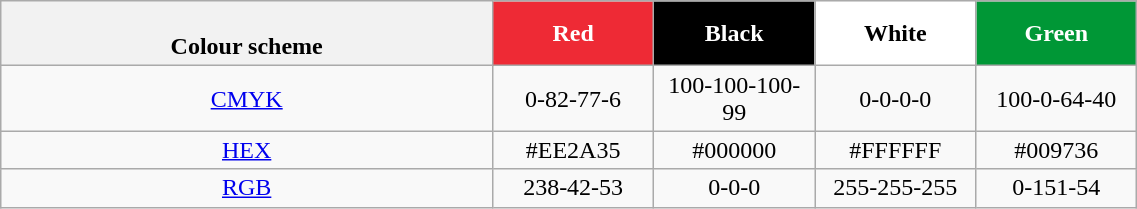<table class="wikitable" width="60%" style="text-align:center;">
<tr>
<th><br>Colour scheme</th>
<th style="background:#EE2A35; width:100px; color:white;">Red</th>
<th style="background:#000000; width:100px; color:white;">Black</th>
<th style="background:#FFFFFF; width:100px; color:black;">White</th>
<th style="background:#009736; width:100px; color:white;">Green</th>
</tr>
<tr>
<td><a href='#'>CMYK</a></td>
<td>0-82-77-6</td>
<td>100-100-100-99</td>
<td>0-0-0-0</td>
<td>100-0-64-40</td>
</tr>
<tr>
<td><a href='#'>HEX</a></td>
<td>#EE2A35</td>
<td>#000000</td>
<td>#FFFFFF</td>
<td>#009736</td>
</tr>
<tr>
<td><a href='#'>RGB</a></td>
<td>238-42-53</td>
<td>0-0-0</td>
<td>255-255-255</td>
<td>0-151-54</td>
</tr>
</table>
